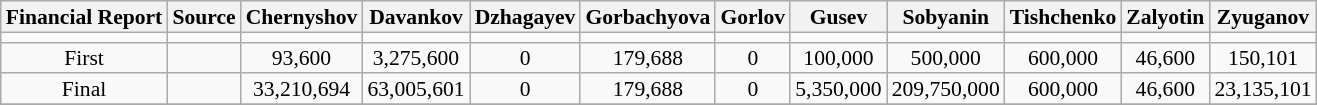<table class="wikitable" style="text-align:center; font-size:90%; line-height:14px">
<tr>
<th>Financial Report</th>
<th>Source</th>
<th>Chernyshov</th>
<th>Davankov</th>
<th>Dzhagayev</th>
<th>Gorbachyova</th>
<th>Gorlov</th>
<th>Gusev</th>
<th>Sobyanin</th>
<th>Tishchenko</th>
<th>Zalyotin</th>
<th>Zyuganov</th>
</tr>
<tr>
<td></td>
<td></td>
<td bgcolor=></td>
<td bgcolor=></td>
<td bgcolor=></td>
<td bgcolor=></td>
<td bgcolor=></td>
<td bgcolor=></td>
<td bgcolor=></td>
<td bgcolor=></td>
<td bgcolor=></td>
<td bgcolor=></td>
</tr>
<tr align=center>
<td>First</td>
<td></td>
<td>93,600</td>
<td>3,275,600</td>
<td>0</td>
<td>179,688</td>
<td>0</td>
<td>100,000</td>
<td>500,000</td>
<td>600,000</td>
<td>46,600</td>
<td>150,101</td>
</tr>
<tr>
<td>Final</td>
<td></td>
<td>33,210,694</td>
<td>63,005,601</td>
<td>0</td>
<td>179,688</td>
<td>0</td>
<td>5,350,000</td>
<td>209,750,000</td>
<td>600,000</td>
<td>46,600</td>
<td>23,135,101</td>
</tr>
<tr>
</tr>
</table>
